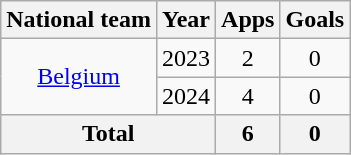<table class=wikitable style=text-align:center>
<tr>
<th>National team</th>
<th>Year</th>
<th>Apps</th>
<th>Goals</th>
</tr>
<tr>
<td rowspan="2"><a href='#'>Belgium</a></td>
<td>2023</td>
<td>2</td>
<td>0</td>
</tr>
<tr>
<td>2024</td>
<td>4</td>
<td>0</td>
</tr>
<tr>
<th colspan=2>Total</th>
<th>6</th>
<th>0</th>
</tr>
</table>
